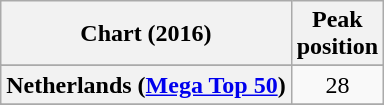<table class="wikitable sortable plainrowheaders" style="text-align:center">
<tr>
<th scope="col">Chart (2016)</th>
<th scope="col">Peak<br> position</th>
</tr>
<tr>
</tr>
<tr>
</tr>
<tr>
</tr>
<tr>
</tr>
<tr>
</tr>
<tr>
<th scope="row">Netherlands (<a href='#'>Mega Top 50</a>)</th>
<td>28</td>
</tr>
<tr>
</tr>
<tr>
</tr>
<tr>
</tr>
</table>
